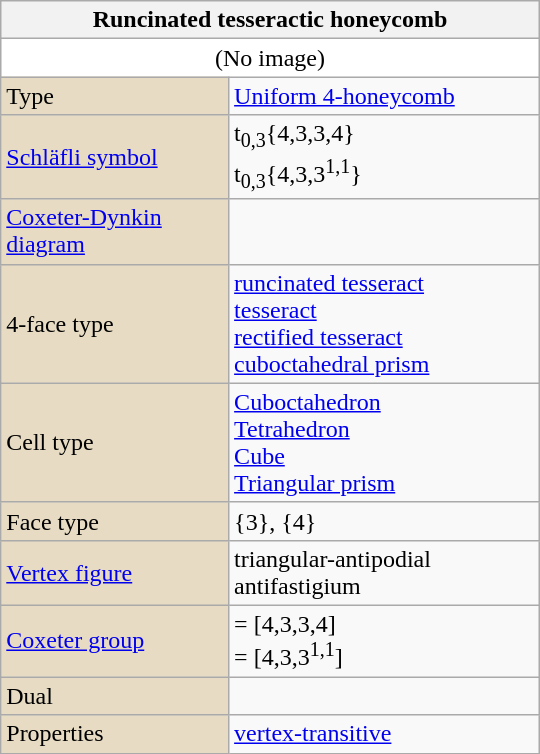<table class="wikitable" align="right" style="margin-left:10px" width="360">
<tr>
<th bgcolor=#e7dcc3 colspan=2>Runcinated tesseractic honeycomb</th>
</tr>
<tr>
<td bgcolor=#ffffff align=center colspan=2>(No image)</td>
</tr>
<tr>
<td bgcolor=#e7dcc3>Type</td>
<td><a href='#'>Uniform 4-honeycomb</a></td>
</tr>
<tr>
<td bgcolor=#e7dcc3><a href='#'>Schläfli symbol</a></td>
<td>t<sub>0,3</sub>{4,3,3,4}<br>t<sub>0,3</sub>{4,3,3<sup>1,1</sup>}</td>
</tr>
<tr>
<td bgcolor=#e7dcc3><a href='#'>Coxeter-Dynkin diagram</a></td>
<td><br></td>
</tr>
<tr>
<td bgcolor=#e7dcc3>4-face type</td>
<td><a href='#'>runcinated tesseract</a>  <br><a href='#'>tesseract</a> <br><a href='#'>rectified tesseract</a> <br><a href='#'>cuboctahedral prism</a> </td>
</tr>
<tr>
<td bgcolor=#e7dcc3>Cell type</td>
<td><a href='#'>Cuboctahedron</a> <br><a href='#'>Tetrahedron</a> <br><a href='#'>Cube</a> <br><a href='#'>Triangular prism</a> </td>
</tr>
<tr>
<td bgcolor=#e7dcc3>Face type</td>
<td>{3}, {4}</td>
</tr>
<tr>
<td bgcolor=#e7dcc3><a href='#'>Vertex figure</a></td>
<td>triangular-antipodial antifastigium</td>
</tr>
<tr>
<td bgcolor=#e7dcc3><a href='#'>Coxeter group</a></td>
<td> = [4,3,3,4]<br> = [4,3,3<sup>1,1</sup>]</td>
</tr>
<tr>
<td bgcolor=#e7dcc3>Dual</td>
<td></td>
</tr>
<tr>
<td bgcolor=#e7dcc3>Properties</td>
<td><a href='#'>vertex-transitive</a></td>
</tr>
</table>
